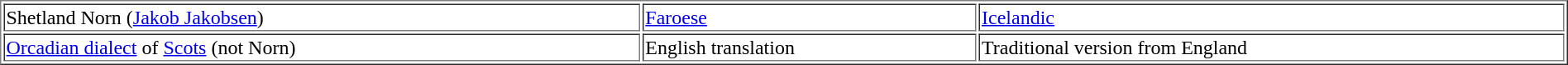<table style="width:100%;" border="1">
<tr>
<td valign="top">Shetland Norn (<a href='#'>Jakob Jakobsen</a>) </td>
<td valign="top"><a href='#'>Faroese</a> </td>
<td valign="top"><a href='#'>Icelandic</a> </td>
</tr>
<tr>
<td valign="top"><a href='#'>Orcadian dialect</a> of <a href='#'>Scots</a> (not Norn) </td>
<td valign="top">English translation<br></td>
<td valign="top">Traditional version from England<br></td>
</tr>
</table>
